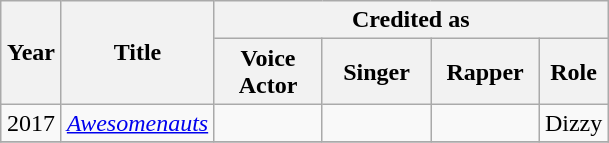<table class="wikitable sortable">
<tr>
<th rowspan="2" style="width:33px;">Year</th>
<th rowspan="2">Title</th>
<th colspan="4" class="unsortable">Credited as</th>
</tr>
<tr>
<th style="width:65px;">Voice Actor</th>
<th style="width:65px;">Singer</th>
<th style="width:65px;">Rapper</th>
<th>Role</th>
</tr>
<tr style="text-align:center;">
<td>2017</td>
<td style="text-align:left;"><em><a href='#'>Awesomenauts</a></em></td>
<td></td>
<td></td>
<td></td>
<td style="text-align:left;">Dizzy</td>
</tr>
<tr style="text-align:center;">
</tr>
</table>
